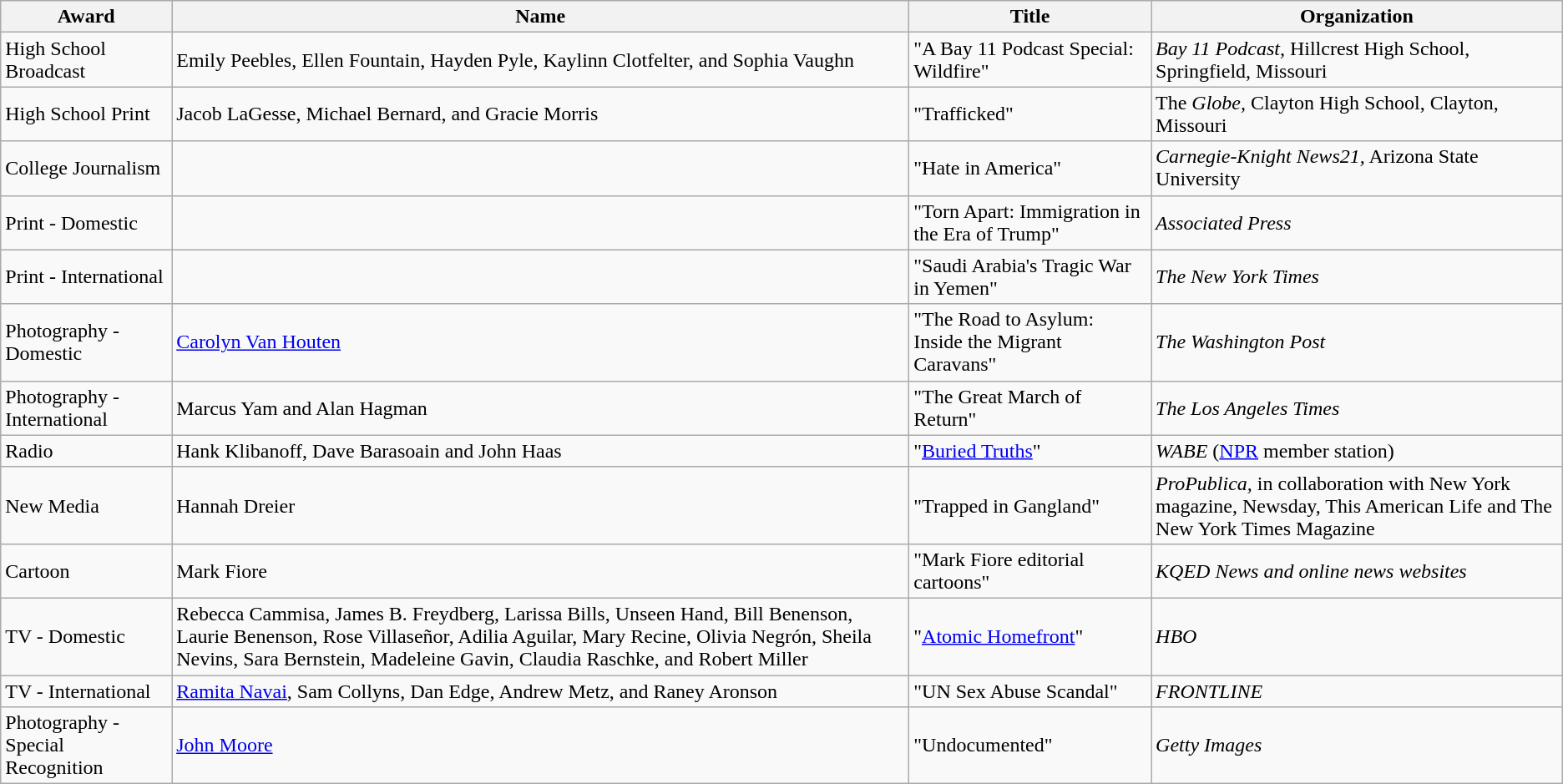<table class="wikitable">
<tr>
<th>Award</th>
<th>Name</th>
<th>Title</th>
<th>Organization</th>
</tr>
<tr>
<td>High School Broadcast</td>
<td>Emily Peebles, Ellen Fountain, Hayden Pyle, Kaylinn Clotfelter, and Sophia Vaughn</td>
<td>"A Bay 11 Podcast Special: Wildfire"</td>
<td><em>Bay 11 Podcast,</em> Hillcrest High School, Springfield, Missouri</td>
</tr>
<tr>
<td>High School Print</td>
<td>Jacob LaGesse, Michael Bernard, and Gracie Morris</td>
<td>"Trafficked"</td>
<td>The <em>Globe,</em> Clayton High School, Clayton, Missouri</td>
</tr>
<tr>
<td>College Journalism</td>
<td></td>
<td>"Hate in America"</td>
<td><em>Carnegie-Knight News21,</em> Arizona State University</td>
</tr>
<tr>
<td>Print - Domestic</td>
<td></td>
<td>"Torn Apart: Immigration in the Era of Trump"</td>
<td><em>Associated Press</em></td>
</tr>
<tr>
<td>Print - International</td>
<td></td>
<td>"Saudi Arabia's Tragic War in Yemen"</td>
<td><em>The New York Times</em></td>
</tr>
<tr>
<td>Photography - Domestic</td>
<td><a href='#'>Carolyn Van Houten</a></td>
<td>"The Road to Asylum: Inside the Migrant Caravans"</td>
<td><em>The Washington Post</em></td>
</tr>
<tr>
<td>Photography - International</td>
<td>Marcus Yam and Alan Hagman</td>
<td>"The Great March of Return"</td>
<td><em>The Los Angeles Times</em></td>
</tr>
<tr>
<td>Radio</td>
<td>Hank Klibanoff, Dave Barasoain and John Haas</td>
<td>"<a href='#'>Buried Truths</a>"</td>
<td><em>WABE</em> (<a href='#'>NPR</a> member station)</td>
</tr>
<tr>
<td>New Media</td>
<td>Hannah Dreier</td>
<td>"Trapped in Gangland"</td>
<td><em>ProPublica,</em> in collaboration with New York magazine, Newsday, This American Life and The New York Times Magazine</td>
</tr>
<tr>
<td>Cartoon</td>
<td>Mark Fiore</td>
<td>"Mark Fiore editorial cartoons"</td>
<td><em>KQED News and online news websites</em></td>
</tr>
<tr>
<td>TV - Domestic</td>
<td>Rebecca Cammisa, James B. Freydberg, Larissa Bills, Unseen Hand, Bill Benenson, Laurie Benenson, Rose Villaseñor, Adilia Aguilar, Mary Recine, Olivia Negrón, Sheila Nevins, Sara Bernstein, Madeleine Gavin, Claudia Raschke, and Robert Miller</td>
<td>"<a href='#'>Atomic Homefront</a>"</td>
<td><em>HBO</em></td>
</tr>
<tr>
<td>TV - International</td>
<td><a href='#'>Ramita Navai</a>, Sam Collyns, Dan Edge, Andrew Metz, and Raney Aronson</td>
<td>"UN Sex Abuse Scandal"</td>
<td><em>FRONTLINE</em></td>
</tr>
<tr>
<td>Photography - Special Recognition</td>
<td><a href='#'>John Moore</a></td>
<td>"Undocumented"</td>
<td><em>Getty Images</em></td>
</tr>
</table>
